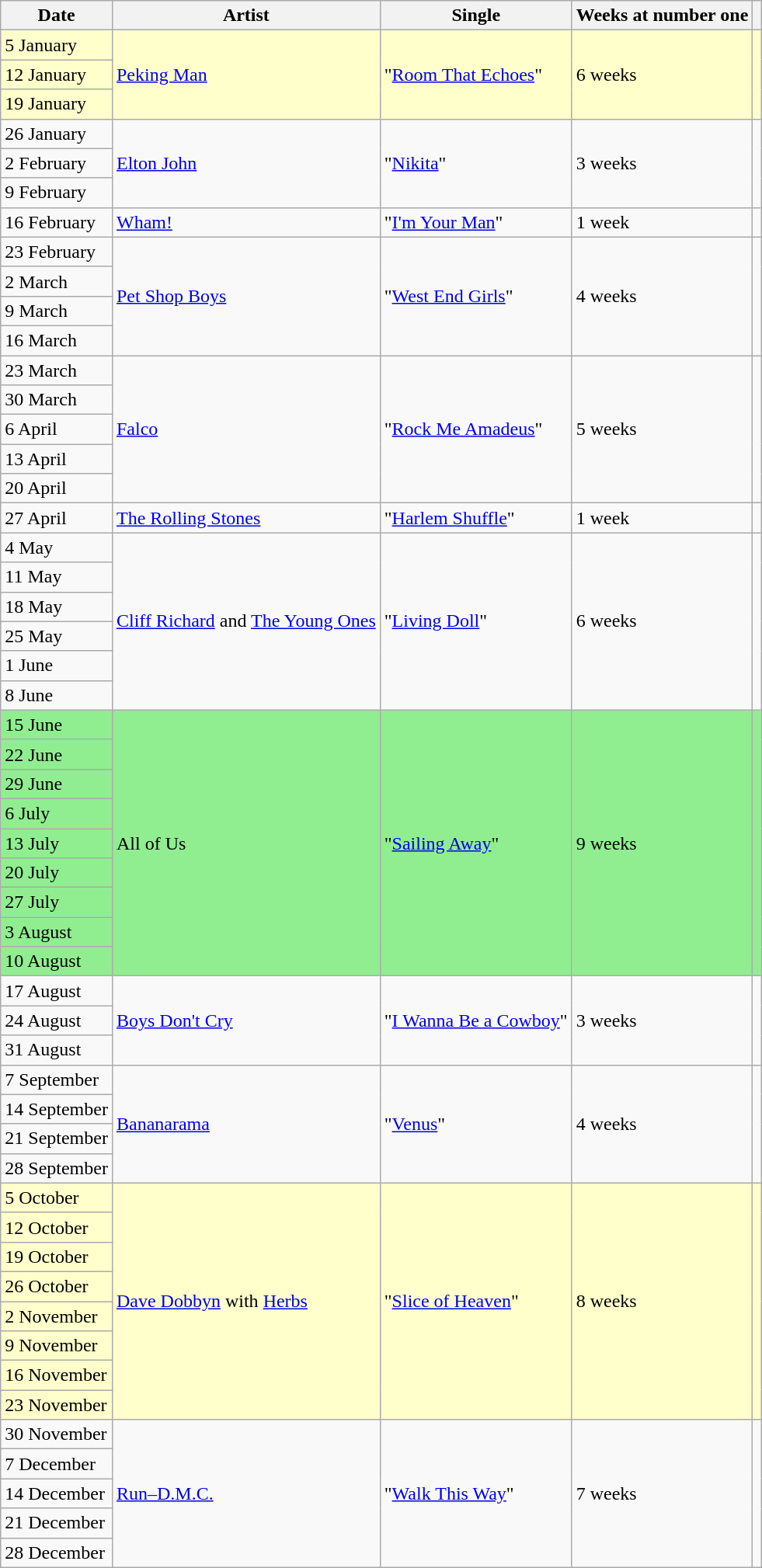<table class="wikitable">
<tr>
<th>Date</th>
<th>Artist</th>
<th>Single</th>
<th>Weeks at number one</th>
<th></th>
</tr>
<tr bgcolor="#FFFFCC">
<td>5 January</td>
<td rowspan="3"><a href='#'>Peking Man</a></td>
<td rowspan="3">"<a href='#'>Room That Echoes</a>"</td>
<td rowspan="3">6 weeks</td>
<td rowspan="3"></td>
</tr>
<tr bgcolor="#FFFFCC">
<td>12 January</td>
</tr>
<tr bgcolor="#FFFFCC">
<td>19 January</td>
</tr>
<tr>
<td>26 January</td>
<td rowspan="3"><a href='#'>Elton John</a></td>
<td rowspan="3">"<a href='#'>Nikita</a>"</td>
<td rowspan="3">3 weeks</td>
<td rowspan="3"></td>
</tr>
<tr>
<td>2 February</td>
</tr>
<tr>
<td>9 February</td>
</tr>
<tr>
<td>16 February</td>
<td><a href='#'>Wham!</a></td>
<td>"<a href='#'>I'm Your Man</a>"</td>
<td>1 week</td>
<td></td>
</tr>
<tr>
<td>23 February</td>
<td rowspan="4"><a href='#'>Pet Shop Boys</a></td>
<td rowspan="4">"<a href='#'>West End Girls</a>"</td>
<td rowspan="4">4 weeks</td>
<td rowspan="4"></td>
</tr>
<tr>
<td>2 March</td>
</tr>
<tr>
<td>9 March</td>
</tr>
<tr>
<td>16 March</td>
</tr>
<tr>
<td>23 March</td>
<td rowspan="5"><a href='#'>Falco</a></td>
<td rowspan="5">"<a href='#'>Rock Me Amadeus</a>"</td>
<td rowspan="5">5 weeks</td>
<td rowspan="5"></td>
</tr>
<tr>
<td>30 March</td>
</tr>
<tr>
<td>6 April</td>
</tr>
<tr>
<td>13 April</td>
</tr>
<tr>
<td>20 April</td>
</tr>
<tr>
<td>27 April</td>
<td><a href='#'>The Rolling Stones</a></td>
<td>"<a href='#'>Harlem Shuffle</a>"</td>
<td>1 week</td>
<td></td>
</tr>
<tr>
<td>4 May</td>
<td rowspan="6"><a href='#'>Cliff Richard</a> and <a href='#'>The Young Ones</a></td>
<td rowspan="6">"<a href='#'>Living Doll</a>"</td>
<td rowspan="6">6 weeks</td>
<td rowspan="6"></td>
</tr>
<tr>
<td>11 May</td>
</tr>
<tr>
<td>18 May</td>
</tr>
<tr>
<td>25 May</td>
</tr>
<tr>
<td>1 June</td>
</tr>
<tr>
<td>8 June</td>
</tr>
<tr bgcolor="lightgreen">
<td>15 June</td>
<td rowspan="9">All of Us</td>
<td rowspan="9">"<a href='#'>Sailing Away</a>"</td>
<td rowspan="9">9 weeks</td>
<td rowspan="9"></td>
</tr>
<tr bgcolor="lightgreen">
<td>22 June</td>
</tr>
<tr bgcolor="lightgreen">
<td>29 June</td>
</tr>
<tr bgcolor="lightgreen">
<td>6 July</td>
</tr>
<tr bgcolor="lightgreen">
<td>13 July</td>
</tr>
<tr bgcolor="lightgreen">
<td>20 July</td>
</tr>
<tr bgcolor="lightgreen">
<td>27 July</td>
</tr>
<tr bgcolor="lightgreen">
<td>3 August</td>
</tr>
<tr bgcolor="lightgreen">
<td>10 August</td>
</tr>
<tr>
<td>17 August</td>
<td rowspan="3"><a href='#'>Boys Don't Cry</a></td>
<td rowspan="3">"<a href='#'>I Wanna Be a Cowboy</a>"</td>
<td rowspan="3">3 weeks</td>
<td rowspan="3"></td>
</tr>
<tr>
<td>24 August</td>
</tr>
<tr>
<td>31 August</td>
</tr>
<tr>
<td>7 September</td>
<td rowspan="4"><a href='#'>Bananarama</a></td>
<td rowspan="4">"<a href='#'>Venus</a>"</td>
<td rowspan="4">4 weeks</td>
<td rowspan="4"></td>
</tr>
<tr>
<td>14 September</td>
</tr>
<tr>
<td>21 September</td>
</tr>
<tr>
<td>28 September</td>
</tr>
<tr bgcolor="#FFFFCC">
<td>5 October</td>
<td rowspan="8"><a href='#'>Dave Dobbyn</a> with <a href='#'>Herbs</a></td>
<td rowspan="8">"<a href='#'>Slice of Heaven</a>"</td>
<td rowspan="8">8 weeks</td>
<td rowspan="8"></td>
</tr>
<tr bgcolor="#FFFFCC">
<td>12 October</td>
</tr>
<tr bgcolor="#FFFFCC">
<td>19 October</td>
</tr>
<tr bgcolor="#FFFFCC">
<td>26 October</td>
</tr>
<tr bgcolor="#FFFFCC">
<td>2 November</td>
</tr>
<tr bgcolor="#FFFFCC">
<td>9 November</td>
</tr>
<tr bgcolor="#FFFFCC">
<td>16 November</td>
</tr>
<tr bgcolor="#FFFFCC">
<td>23 November</td>
</tr>
<tr>
<td>30 November</td>
<td rowspan="5"><a href='#'>Run–D.M.C.</a></td>
<td rowspan="5">"<a href='#'>Walk This Way</a>"</td>
<td rowspan="5">7 weeks</td>
<td rowspan="5"></td>
</tr>
<tr>
<td>7 December</td>
</tr>
<tr>
<td>14 December</td>
</tr>
<tr>
<td>21 December</td>
</tr>
<tr>
<td>28 December</td>
</tr>
</table>
